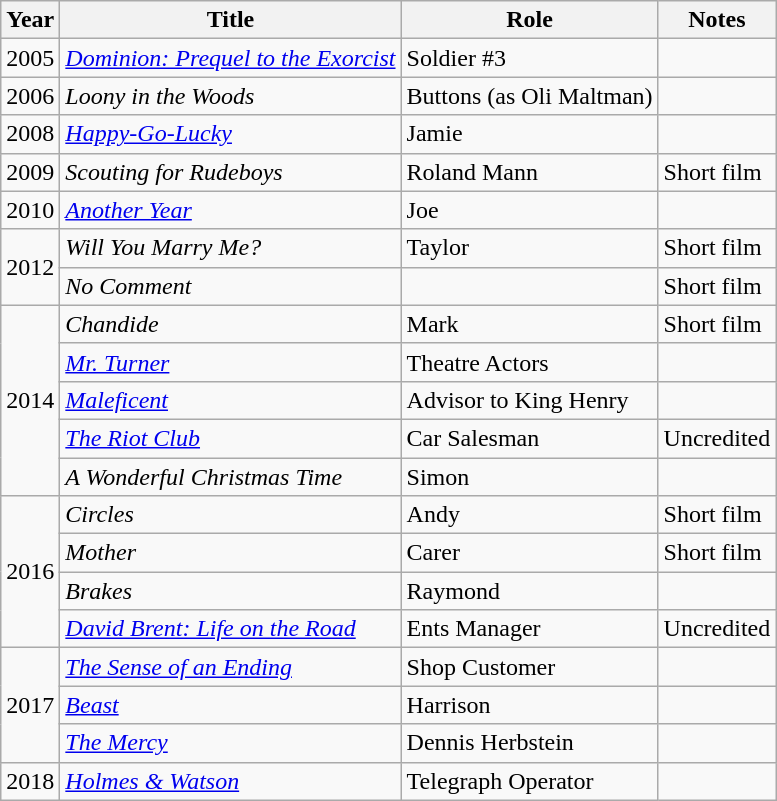<table class="wikitable">
<tr>
<th>Year</th>
<th>Title</th>
<th>Role</th>
<th>Notes</th>
</tr>
<tr>
<td>2005</td>
<td><em><a href='#'>Dominion: Prequel to the Exorcist</a></em></td>
<td>Soldier #3</td>
<td></td>
</tr>
<tr>
<td>2006</td>
<td><em>Loony in the Woods</em></td>
<td>Buttons (as Oli Maltman)</td>
<td></td>
</tr>
<tr>
<td>2008</td>
<td><em><a href='#'>Happy-Go-Lucky</a></em></td>
<td>Jamie</td>
<td></td>
</tr>
<tr>
<td>2009</td>
<td><em>Scouting for Rudeboys</em></td>
<td>Roland Mann</td>
<td>Short film</td>
</tr>
<tr>
<td>2010</td>
<td><em><a href='#'>Another Year</a></em></td>
<td>Joe</td>
<td></td>
</tr>
<tr>
<td rowspan="2">2012</td>
<td><em>Will You Marry Me?</em></td>
<td>Taylor</td>
<td>Short film</td>
</tr>
<tr>
<td><em>No Comment</em></td>
<td></td>
<td>Short film</td>
</tr>
<tr>
<td rowspan="5">2014</td>
<td><em>Chandide</em></td>
<td>Mark</td>
<td>Short film</td>
</tr>
<tr>
<td><em><a href='#'>Mr. Turner</a></em></td>
<td>Theatre Actors</td>
<td></td>
</tr>
<tr>
<td><em><a href='#'>Maleficent</a></em></td>
<td>Advisor to King Henry</td>
<td></td>
</tr>
<tr>
<td><em><a href='#'>The Riot Club</a></em></td>
<td>Car Salesman</td>
<td>Uncredited</td>
</tr>
<tr>
<td><em>A Wonderful Christmas Time</em></td>
<td>Simon</td>
<td></td>
</tr>
<tr>
<td rowspan="4">2016</td>
<td><em>Circles</em></td>
<td>Andy</td>
<td>Short film</td>
</tr>
<tr>
<td><em>Mother</em></td>
<td>Carer</td>
<td>Short film</td>
</tr>
<tr>
<td><em>Brakes</em></td>
<td>Raymond</td>
<td></td>
</tr>
<tr>
<td><em><a href='#'>David Brent: Life on the Road</a></em></td>
<td>Ents Manager</td>
<td>Uncredited</td>
</tr>
<tr>
<td rowspan="3">2017</td>
<td><em><a href='#'>The Sense of an Ending</a></em></td>
<td>Shop Customer</td>
<td></td>
</tr>
<tr>
<td><em><a href='#'>Beast</a></em></td>
<td>Harrison</td>
<td></td>
</tr>
<tr>
<td><em><a href='#'>The Mercy</a></em></td>
<td>Dennis Herbstein</td>
<td></td>
</tr>
<tr>
<td>2018</td>
<td><em><a href='#'>Holmes & Watson</a></em></td>
<td>Telegraph Operator</td>
<td></td>
</tr>
</table>
